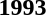<table>
<tr>
<td><strong>1993</strong><br></td>
</tr>
</table>
